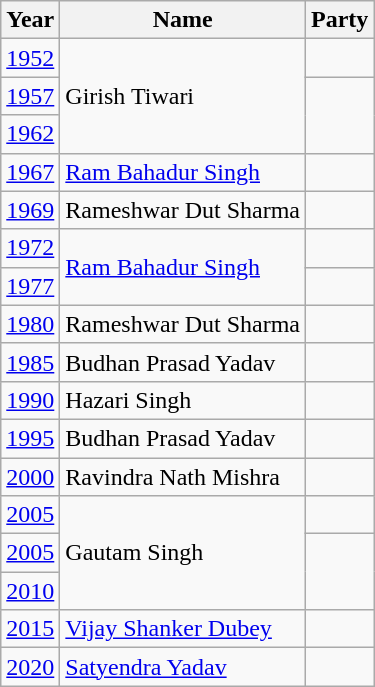<table class="wikitable sortable">
<tr>
<th>Year</th>
<th>Name</th>
<th colspan="2">Party</th>
</tr>
<tr>
<td><a href='#'>1952</a></td>
<td rowspan="3">Girish Tiwari</td>
<td></td>
</tr>
<tr>
<td><a href='#'>1957</a></td>
</tr>
<tr>
<td><a href='#'>1962</a></td>
</tr>
<tr>
<td><a href='#'>1967</a></td>
<td><a href='#'>Ram Bahadur Singh</a></td>
<td></td>
</tr>
<tr>
<td><a href='#'>1969</a></td>
<td>Rameshwar Dut Sharma</td>
<td></td>
</tr>
<tr>
<td><a href='#'>1972</a></td>
<td rowspan="2"><a href='#'>Ram Bahadur Singh</a></td>
<td></td>
</tr>
<tr>
<td><a href='#'>1977</a></td>
<td></td>
</tr>
<tr>
<td><a href='#'>1980</a></td>
<td>Rameshwar Dut Sharma</td>
<td></td>
</tr>
<tr>
<td><a href='#'>1985</a></td>
<td>Budhan Prasad Yadav</td>
<td></td>
</tr>
<tr>
<td><a href='#'>1990</a></td>
<td>Hazari Singh</td>
<td></td>
</tr>
<tr>
<td><a href='#'>1995</a></td>
<td>Budhan Prasad Yadav</td>
<td></td>
</tr>
<tr>
<td><a href='#'>2000</a></td>
<td>Ravindra Nath Mishra</td>
<td></td>
</tr>
<tr>
<td><a href='#'>2005</a></td>
<td rowspan="3">Gautam Singh</td>
<td></td>
</tr>
<tr>
<td><a href='#'>2005</a></td>
</tr>
<tr>
<td><a href='#'>2010</a></td>
</tr>
<tr>
<td><a href='#'>2015</a></td>
<td><a href='#'>Vijay Shanker Dubey</a></td>
<td></td>
</tr>
<tr>
<td><a href='#'>2020</a></td>
<td><a href='#'>Satyendra Yadav</a></td>
<td></td>
</tr>
</table>
